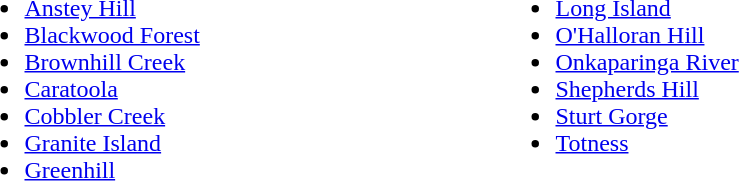<table>
<tr>
<td width=350 valign=top><br><ul><li><a href='#'>Anstey Hill</a></li><li><a href='#'>Blackwood Forest</a></li><li><a href='#'>Brownhill Creek</a></li><li><a href='#'>Caratoola</a></li><li><a href='#'>Cobbler Creek</a></li><li><a href='#'>Granite Island</a></li><li><a href='#'>Greenhill</a></li></ul></td>
<td width=350 valign=top><br><ul><li><a href='#'>Long Island</a></li><li><a href='#'>O'Halloran Hill</a></li><li><a href='#'>Onkaparinga River</a></li><li><a href='#'>Shepherds Hill</a></li><li><a href='#'>Sturt Gorge</a></li><li><a href='#'>Totness</a></li></ul></td>
</tr>
</table>
